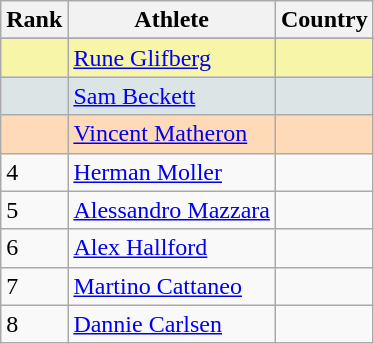<table class="wikitable">
<tr>
<th>Rank</th>
<th>Athlete</th>
<th>Country</th>
</tr>
<tr>
</tr>
<tr bgcolor="#F7F6A8">
<td></td>
<td><a href='#'>Rune Glifberg</a></td>
<td></td>
</tr>
<tr bgcolor="#DCE5E5">
<td></td>
<td><a href='#'>Sam Beckett</a></td>
<td></td>
</tr>
<tr bgcolor="#FFDAB9">
<td></td>
<td><a href='#'>Vincent Matheron</a></td>
<td></td>
</tr>
<tr>
<td>4</td>
<td><a href='#'>Herman Moller</a></td>
<td></td>
</tr>
<tr>
<td>5</td>
<td><a href='#'>Alessandro Mazzara</a></td>
<td></td>
</tr>
<tr>
<td>6</td>
<td><a href='#'>Alex Hallford</a></td>
<td></td>
</tr>
<tr>
<td>7</td>
<td><a href='#'>Martino Cattaneo</a></td>
<td></td>
</tr>
<tr>
<td>8</td>
<td><a href='#'>Dannie Carlsen</a></td>
<td></td>
</tr>
</table>
